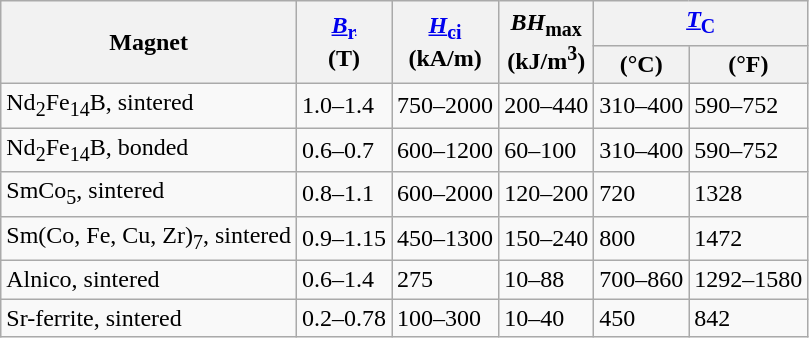<table class="wikitable">
<tr>
<th rowspan=2>Magnet</th>
<th rowspan=2><a href='#'><em>B</em><sub>r</sub></a> <br>(T)</th>
<th rowspan=2><a href='#'><em>H</em><sub>ci</sub></a> <br>(kA/m)</th>
<th rowspan=2><em>BH</em><sub>max</sub> <br>(kJ/m<sup>3</sup>)</th>
<th colspan=2><a href='#'><em>T</em><sub>C</sub></a></th>
</tr>
<tr>
<th>(°C)</th>
<th>(°F)</th>
</tr>
<tr>
<td>Nd<sub>2</sub>Fe<sub>14</sub>B, sintered</td>
<td>1.0–1.4</td>
<td>750–2000</td>
<td>200–440</td>
<td>310–400</td>
<td>590–752</td>
</tr>
<tr>
<td>Nd<sub>2</sub>Fe<sub>14</sub>B, bonded</td>
<td>0.6–0.7</td>
<td>600–1200</td>
<td>60–100</td>
<td>310–400</td>
<td>590–752</td>
</tr>
<tr>
<td>SmCo<sub>5</sub>, sintered</td>
<td>0.8–1.1</td>
<td>600–2000</td>
<td>120–200</td>
<td>720</td>
<td>1328</td>
</tr>
<tr>
<td>Sm(Co, Fe, Cu, Zr)<sub>7</sub>, sintered</td>
<td>0.9–1.15</td>
<td>450–1300</td>
<td>150–240</td>
<td>800</td>
<td>1472</td>
</tr>
<tr>
<td>Alnico, sintered</td>
<td>0.6–1.4</td>
<td>275</td>
<td>10–88</td>
<td>700–860</td>
<td>1292–1580</td>
</tr>
<tr>
<td>Sr-ferrite, sintered</td>
<td>0.2–0.78</td>
<td>100–300</td>
<td>10–40</td>
<td>450</td>
<td>842</td>
</tr>
</table>
